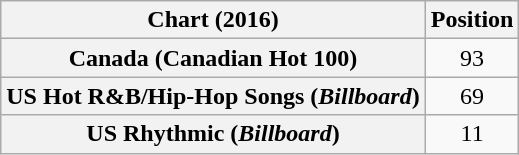<table class="wikitable sortable plainrowheaders" style="text-align:center">
<tr>
<th scope="col">Chart (2016)</th>
<th scope="col">Position</th>
</tr>
<tr>
<th scope="row">Canada (Canadian Hot 100)</th>
<td>93</td>
</tr>
<tr>
<th scope="row">US Hot R&B/Hip-Hop Songs (<em>Billboard</em>)</th>
<td>69</td>
</tr>
<tr>
<th scope="row">US Rhythmic (<em>Billboard</em>)</th>
<td>11</td>
</tr>
</table>
